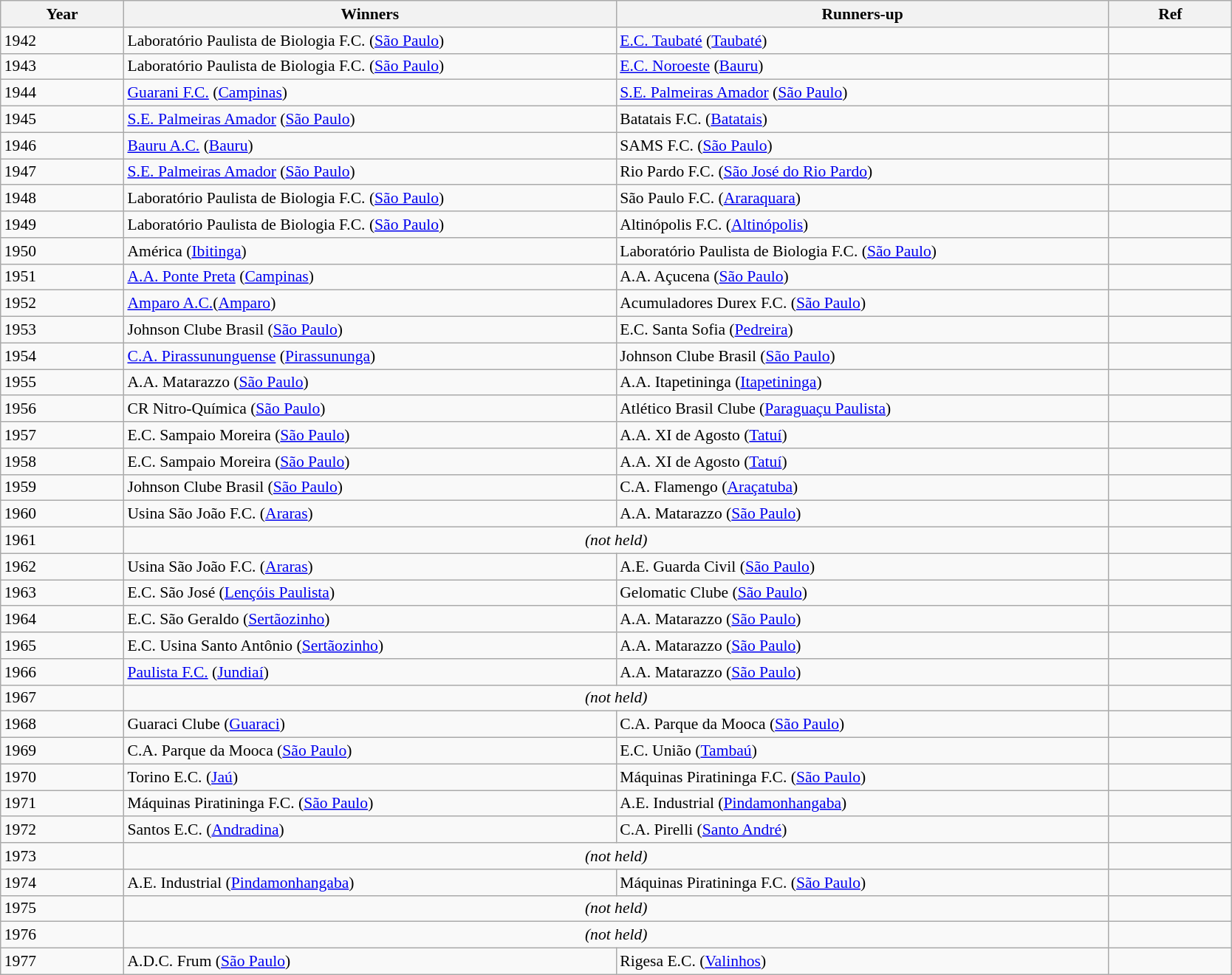<table class="wikitable sortable" style="width:88%; font-size:90%">
<tr>
<th width="10%"><strong>Year</strong></th>
<th width="40%"><strong>Winners</strong></th>
<th width="40%"><strong>Runners-up</strong></th>
<th width="10%"><strong>Ref</strong></th>
</tr>
<tr>
<td>1942</td>
<td>Laboratório Paulista de Biologia F.C. (<a href='#'>São Paulo</a>)</td>
<td><a href='#'>E.C. Taubaté</a> (<a href='#'>Taubaté</a>)</td>
<td></td>
</tr>
<tr>
<td>1943</td>
<td>Laboratório Paulista de Biologia F.C. (<a href='#'>São Paulo</a>)</td>
<td><a href='#'>E.C. Noroeste</a> (<a href='#'>Bauru</a>)</td>
<td></td>
</tr>
<tr>
<td>1944</td>
<td><a href='#'>Guarani F.C.</a> (<a href='#'>Campinas</a>)</td>
<td><a href='#'>S.E. Palmeiras Amador</a> (<a href='#'>São Paulo</a>)</td>
<td></td>
</tr>
<tr>
<td>1945</td>
<td><a href='#'>S.E. Palmeiras Amador</a> (<a href='#'>São Paulo</a>)</td>
<td>Batatais F.C. (<a href='#'>Batatais</a>)</td>
<td></td>
</tr>
<tr>
<td>1946</td>
<td><a href='#'>Bauru A.C.</a> (<a href='#'>Bauru</a>)</td>
<td>SAMS F.C. (<a href='#'>São Paulo</a>)</td>
<td></td>
</tr>
<tr>
<td>1947</td>
<td><a href='#'>S.E. Palmeiras Amador</a> (<a href='#'>São Paulo</a>)</td>
<td>Rio Pardo F.C. (<a href='#'>São José do Rio Pardo</a>)</td>
<td></td>
</tr>
<tr>
<td>1948</td>
<td>Laboratório Paulista de Biologia F.C. (<a href='#'>São Paulo</a>)</td>
<td>São Paulo F.C. (<a href='#'>Araraquara</a>)</td>
<td></td>
</tr>
<tr>
<td>1949</td>
<td>Laboratório Paulista de Biologia F.C. (<a href='#'>São Paulo</a>)</td>
<td>Altinópolis F.C. (<a href='#'>Altinópolis</a>)</td>
<td></td>
</tr>
<tr>
<td>1950</td>
<td>América (<a href='#'>Ibitinga</a>)</td>
<td>Laboratório Paulista de Biologia F.C. (<a href='#'>São Paulo</a>)</td>
<td></td>
</tr>
<tr>
<td>1951</td>
<td><a href='#'>A.A. Ponte Preta</a> (<a href='#'>Campinas</a>)</td>
<td>A.A. Açucena (<a href='#'>São Paulo</a>)</td>
<td></td>
</tr>
<tr>
<td>1952</td>
<td><a href='#'>Amparo A.C.</a>(<a href='#'>Amparo</a>)</td>
<td>Acumuladores Durex F.C. (<a href='#'>São Paulo</a>)</td>
<td></td>
</tr>
<tr>
<td>1953</td>
<td>Johnson Clube Brasil (<a href='#'>São Paulo</a>)</td>
<td>E.C. Santa Sofia (<a href='#'>Pedreira</a>)</td>
<td></td>
</tr>
<tr>
<td>1954</td>
<td><a href='#'>C.A. Pirassununguense</a> (<a href='#'>Pirassununga</a>)</td>
<td>Johnson Clube Brasil (<a href='#'>São Paulo</a>)</td>
<td></td>
</tr>
<tr>
<td>1955</td>
<td>A.A. Matarazzo (<a href='#'>São Paulo</a>)</td>
<td>A.A. Itapetininga (<a href='#'>Itapetininga</a>)</td>
<td></td>
</tr>
<tr>
<td>1956</td>
<td>CR Nitro-Química (<a href='#'>São Paulo</a>)</td>
<td>Atlético Brasil Clube (<a href='#'>Paraguaçu Paulista</a>)</td>
<td></td>
</tr>
<tr>
<td>1957</td>
<td>E.C. Sampaio Moreira (<a href='#'>São Paulo</a>)</td>
<td>A.A. XI de Agosto (<a href='#'>Tatuí</a>)</td>
<td></td>
</tr>
<tr>
<td>1958</td>
<td>E.C. Sampaio Moreira (<a href='#'>São Paulo</a>)</td>
<td>A.A. XI de Agosto (<a href='#'>Tatuí</a>)</td>
<td></td>
</tr>
<tr>
<td>1959</td>
<td>Johnson Clube Brasil (<a href='#'>São Paulo</a>)</td>
<td>C.A. Flamengo (<a href='#'>Araçatuba</a>)</td>
<td></td>
</tr>
<tr>
<td>1960</td>
<td>Usina São João F.C. (<a href='#'>Araras</a>)</td>
<td>A.A. Matarazzo (<a href='#'>São Paulo</a>)</td>
<td></td>
</tr>
<tr>
<td>1961</td>
<td colspan="2" align="center"><em>(not held)</em></td>
<td></td>
</tr>
<tr>
<td>1962</td>
<td>Usina São João F.C. (<a href='#'>Araras</a>)</td>
<td>A.E. Guarda Civil (<a href='#'>São Paulo</a>)</td>
<td></td>
</tr>
<tr>
<td>1963</td>
<td>E.C. São José (<a href='#'>Lençóis Paulista</a>)</td>
<td>Gelomatic Clube (<a href='#'>São Paulo</a>)</td>
</tr>
<tr>
<td>1964</td>
<td>E.C. São Geraldo (<a href='#'>Sertãozinho</a>)</td>
<td>A.A. Matarazzo (<a href='#'>São Paulo</a>)</td>
<td></td>
</tr>
<tr>
<td>1965</td>
<td>E.C. Usina Santo Antônio (<a href='#'>Sertãozinho</a>)</td>
<td>A.A. Matarazzo (<a href='#'>São Paulo</a>)</td>
<td></td>
</tr>
<tr>
<td>1966</td>
<td><a href='#'>Paulista F.C.</a> (<a href='#'>Jundiaí</a>)</td>
<td>A.A. Matarazzo (<a href='#'>São Paulo</a>)</td>
<td></td>
</tr>
<tr>
<td>1967</td>
<td colspan="2" align="center"><em>(not held)</em></td>
<td></td>
</tr>
<tr>
<td>1968</td>
<td>Guaraci Clube (<a href='#'>Guaraci</a>)</td>
<td>C.A. Parque da Mooca (<a href='#'>São Paulo</a>)</td>
<td></td>
</tr>
<tr>
<td>1969</td>
<td>C.A. Parque da Mooca (<a href='#'>São Paulo</a>)</td>
<td>E.C. União (<a href='#'>Tambaú</a>)</td>
<td></td>
</tr>
<tr>
<td>1970</td>
<td>Torino E.C. (<a href='#'>Jaú</a>)</td>
<td>Máquinas Piratininga F.C. (<a href='#'>São Paulo</a>)</td>
<td></td>
</tr>
<tr>
<td>1971</td>
<td>Máquinas Piratininga F.C. (<a href='#'>São Paulo</a>)</td>
<td>A.E. Industrial (<a href='#'>Pindamonhangaba</a>)</td>
<td></td>
</tr>
<tr>
<td>1972</td>
<td>Santos E.C. (<a href='#'>Andradina</a>)</td>
<td>C.A. Pirelli (<a href='#'>Santo André</a>)</td>
<td></td>
</tr>
<tr>
<td>1973</td>
<td colspan="2" align="center"><em>(not held)</em></td>
<td></td>
</tr>
<tr>
<td>1974</td>
<td>A.E. Industrial (<a href='#'>Pindamonhangaba</a>)</td>
<td>Máquinas Piratininga F.C. (<a href='#'>São Paulo</a>)</td>
<td></td>
</tr>
<tr>
<td>1975</td>
<td colspan="2" align="center"><em>(not held)</em></td>
<td></td>
</tr>
<tr>
<td>1976</td>
<td colspan="2" align="center"><em>(not held)</em></td>
<td></td>
</tr>
<tr>
<td>1977</td>
<td>A.D.C. Frum (<a href='#'>São Paulo</a>)</td>
<td>Rigesa E.C. (<a href='#'>Valinhos</a>)</td>
<td></td>
</tr>
</table>
